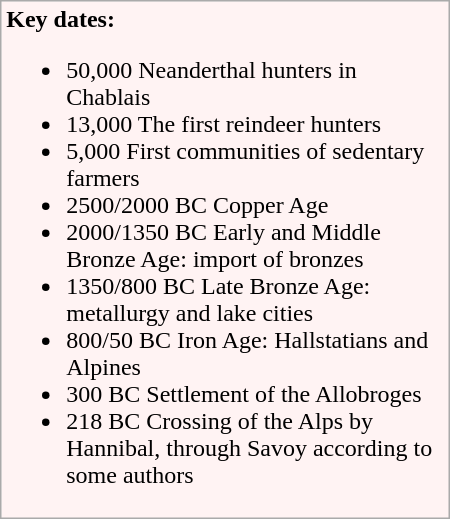<table class="wikitable droite" width="300">
<tr>
<td bgcolor="#fff3f3" width="100%"><strong>Key dates:</strong><br><ul><li>50,000 Neanderthal hunters in Chablais</li><li>13,000 The first reindeer hunters</li><li>5,000 First communities of sedentary farmers</li><li>2500/2000 BC Copper Age</li><li>2000/1350 BC Early and Middle Bronze Age: import of bronzes</li><li>1350/800 BC Late Bronze Age: metallurgy and lake cities</li><li>800/50 BC Iron Age: Hallstatians and Alpines</li><li>300 BC Settlement of the Allobroges</li><li>218 BC Crossing of the Alps by Hannibal, through Savoy according to some authors</li></ul></td>
</tr>
</table>
